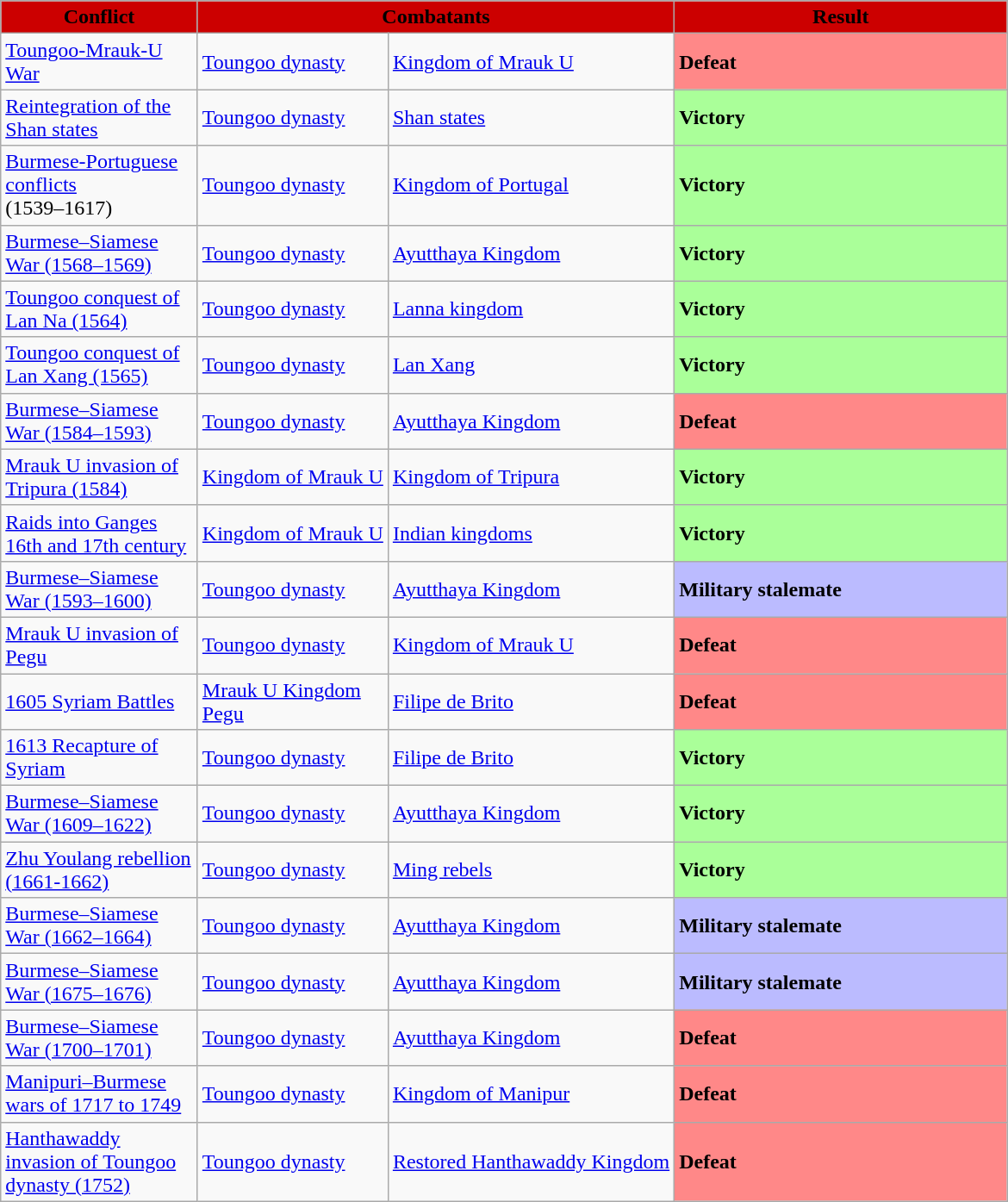<table class="wikitable">
<tr>
<th style="background:#CC0000" width="145"><span>Conflict</span></th>
<th style="background:#CC0000" width="290" colspan="2"><span>Combatants</span></th>
<th style="background:#CC0000" width="250"><span>Result</span></th>
</tr>
<tr>
<td><a href='#'>Toungoo-Mrauk-U War</a></td>
<td> <a href='#'>Toungoo dynasty</a></td>
<td><a href='#'>Kingdom of Mrauk U</a></td>
<td style="background:#F88"><strong>Defeat</strong></td>
</tr>
<tr>
<td><a href='#'>Reintegration of the Shan states</a></td>
<td> <a href='#'>Toungoo dynasty</a></td>
<td><a href='#'>Shan states</a></td>
<td style="background:#AF9"><strong>Victory</strong></td>
</tr>
<tr>
<td><a href='#'>Burmese-Portuguese conflicts</a><br>(1539–1617)</td>
<td> <a href='#'>Toungoo dynasty</a></td>
<td> <a href='#'>Kingdom of Portugal</a></td>
<td style="background:#AF9"><strong>Victory</strong></td>
</tr>
<tr>
<td><a href='#'>Burmese–Siamese War (1568–1569)</a></td>
<td> <a href='#'>Toungoo dynasty</a></td>
<td> <a href='#'>Ayutthaya Kingdom</a></td>
<td style="background:#AF9"><strong>Victory</strong></td>
</tr>
<tr>
<td><a href='#'>Toungoo conquest of Lan Na (1564)</a></td>
<td> <a href='#'>Toungoo dynasty</a></td>
<td> <a href='#'>Lanna kingdom</a></td>
<td style="background:#AF9"><strong>Victory</strong></td>
</tr>
<tr>
<td><a href='#'>Toungoo conquest of Lan Xang (1565)</a></td>
<td> <a href='#'>Toungoo dynasty</a></td>
<td> <a href='#'>Lan Xang</a></td>
<td style="background:#AF9"><strong>Victory</strong></td>
</tr>
<tr>
<td><a href='#'>Burmese–Siamese War (1584–1593)</a></td>
<td> <a href='#'>Toungoo dynasty</a></td>
<td> <a href='#'>Ayutthaya Kingdom</a></td>
<td style="background:#F88"><strong>Defeat</strong></td>
</tr>
<tr>
<td><a href='#'>Mrauk U invasion of Tripura (1584)</a></td>
<td><a href='#'>Kingdom of Mrauk U</a></td>
<td><a href='#'>Kingdom of Tripura</a></td>
<td style="background:#AF9"><strong>Victory</strong></td>
</tr>
<tr>
<td><a href='#'>Raids into Ganges 16th and 17th century</a></td>
<td><a href='#'>Kingdom of Mrauk U</a></td>
<td><a href='#'>Indian kingdoms</a></td>
<td style="background:#AF9"><strong>Victory</strong></td>
</tr>
<tr>
<td><a href='#'>Burmese–Siamese War (1593–1600)</a></td>
<td> <a href='#'>Toungoo dynasty</a></td>
<td> <a href='#'>Ayutthaya Kingdom</a></td>
<td style="background:#BBf"><strong>Military stalemate</strong></td>
</tr>
<tr>
<td><a href='#'>Mrauk U invasion of Pegu</a></td>
<td> <a href='#'>Toungoo dynasty</a></td>
<td><a href='#'>Kingdom of Mrauk U</a></td>
<td style="background:#F88"><strong>Defeat</strong></td>
</tr>
<tr>
<td><a href='#'>1605 Syriam Battles</a></td>
<td><a href='#'>Mrauk U Kingdom</a> <br> <a href='#'>Pegu</a></td>
<td> <a href='#'>Filipe de Brito</a></td>
<td style="background:#F88"><strong>Defeat</strong></td>
</tr>
<tr>
<td><a href='#'>1613 Recapture of Syriam</a></td>
<td> <a href='#'>Toungoo dynasty</a></td>
<td> <a href='#'>Filipe de Brito</a></td>
<td style="background:#AF9"><strong>Victory</strong></td>
</tr>
<tr>
<td><a href='#'>Burmese–Siamese War (1609–1622)</a></td>
<td> <a href='#'>Toungoo dynasty</a></td>
<td> <a href='#'>Ayutthaya Kingdom</a></td>
<td style="background:#AF9"><strong>Victory</strong></td>
</tr>
<tr>
<td><a href='#'>Zhu Youlang rebellion (1661-1662)</a></td>
<td> <a href='#'>Toungoo dynasty</a></td>
<td><a href='#'>Ming rebels</a></td>
<td style="background:#AF9"><strong>Victory</strong></td>
</tr>
<tr>
<td><a href='#'>Burmese–Siamese War (1662–1664)</a></td>
<td> <a href='#'>Toungoo dynasty</a></td>
<td> <a href='#'>Ayutthaya Kingdom</a></td>
<td style="background:#BBf"><strong>Military stalemate</strong></td>
</tr>
<tr>
<td><a href='#'>Burmese–Siamese War (1675–1676)</a></td>
<td> <a href='#'>Toungoo dynasty</a></td>
<td> <a href='#'>Ayutthaya Kingdom</a></td>
<td style="background:#BBf"><strong>Military stalemate</strong></td>
</tr>
<tr>
<td><a href='#'>Burmese–Siamese War (1700–1701)</a></td>
<td> <a href='#'>Toungoo dynasty</a></td>
<td> <a href='#'>Ayutthaya Kingdom</a></td>
<td style="background:#F88"><strong>Defeat</strong></td>
</tr>
<tr>
<td><a href='#'>Manipuri–Burmese wars of 1717 to 1749</a></td>
<td> <a href='#'>Toungoo dynasty</a></td>
<td><a href='#'>Kingdom of Manipur</a></td>
<td style="background:#F88"><strong>Defeat</strong></td>
</tr>
<tr>
<td><a href='#'>Hanthawaddy invasion of Toungoo dynasty (1752)</a></td>
<td> <a href='#'>Toungoo dynasty</a></td>
<td> <a href='#'>Restored Hanthawaddy Kingdom</a></td>
<td style="background:#F88"><strong>Defeat</strong></td>
</tr>
</table>
